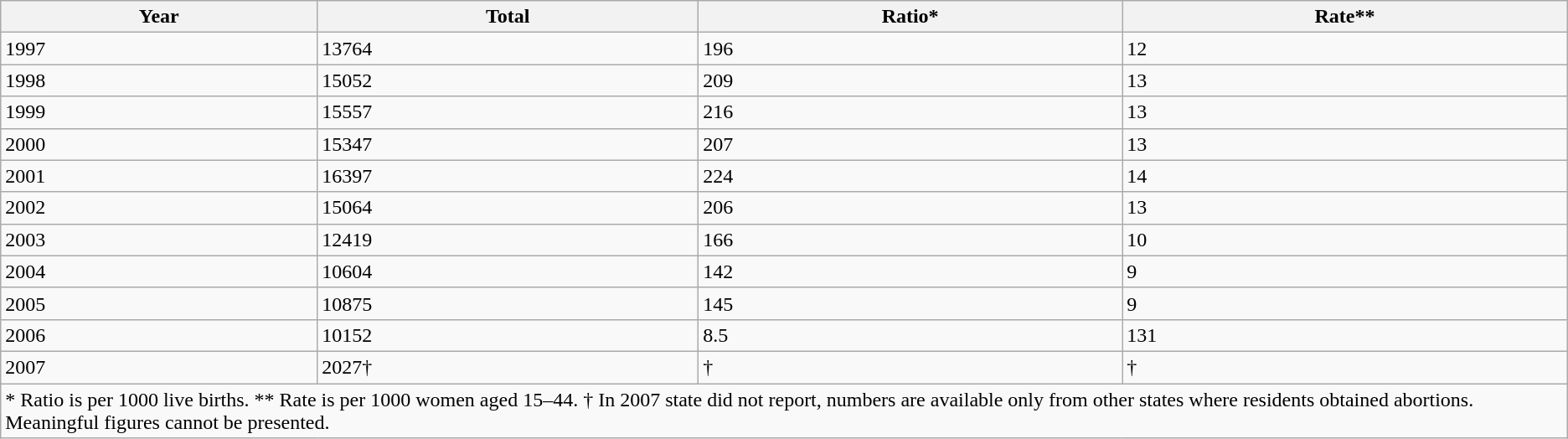<table class="wikitable maryland-out-of-state">
<tr>
<th>Year</th>
<th>Total</th>
<th>Ratio*</th>
<th>Rate**</th>
</tr>
<tr>
<td>1997</td>
<td>13764</td>
<td>196</td>
<td>12</td>
</tr>
<tr>
<td>1998</td>
<td>15052</td>
<td>209</td>
<td>13</td>
</tr>
<tr>
<td>1999</td>
<td>15557</td>
<td>216</td>
<td>13</td>
</tr>
<tr>
<td>2000</td>
<td>15347</td>
<td>207</td>
<td>13</td>
</tr>
<tr>
<td>2001</td>
<td>16397</td>
<td>224</td>
<td>14</td>
</tr>
<tr>
<td>2002</td>
<td>15064</td>
<td>206</td>
<td>13</td>
</tr>
<tr>
<td>2003</td>
<td>12419</td>
<td>166</td>
<td>10</td>
</tr>
<tr>
<td>2004</td>
<td>10604</td>
<td>142</td>
<td>9</td>
</tr>
<tr>
<td>2005</td>
<td>10875</td>
<td>145</td>
<td>9</td>
</tr>
<tr>
<td>2006</td>
<td>10152</td>
<td>8.5</td>
<td>131</td>
</tr>
<tr>
<td>2007</td>
<td>2027†</td>
<td>†</td>
<td>†</td>
</tr>
<tr>
<td colspan="4">* Ratio is per 1000 live births. ** Rate is per 1000 women aged 15–44. † In 2007 state did not report, numbers are available only from other states where residents obtained abortions. Meaningful figures cannot be presented.</td>
</tr>
</table>
